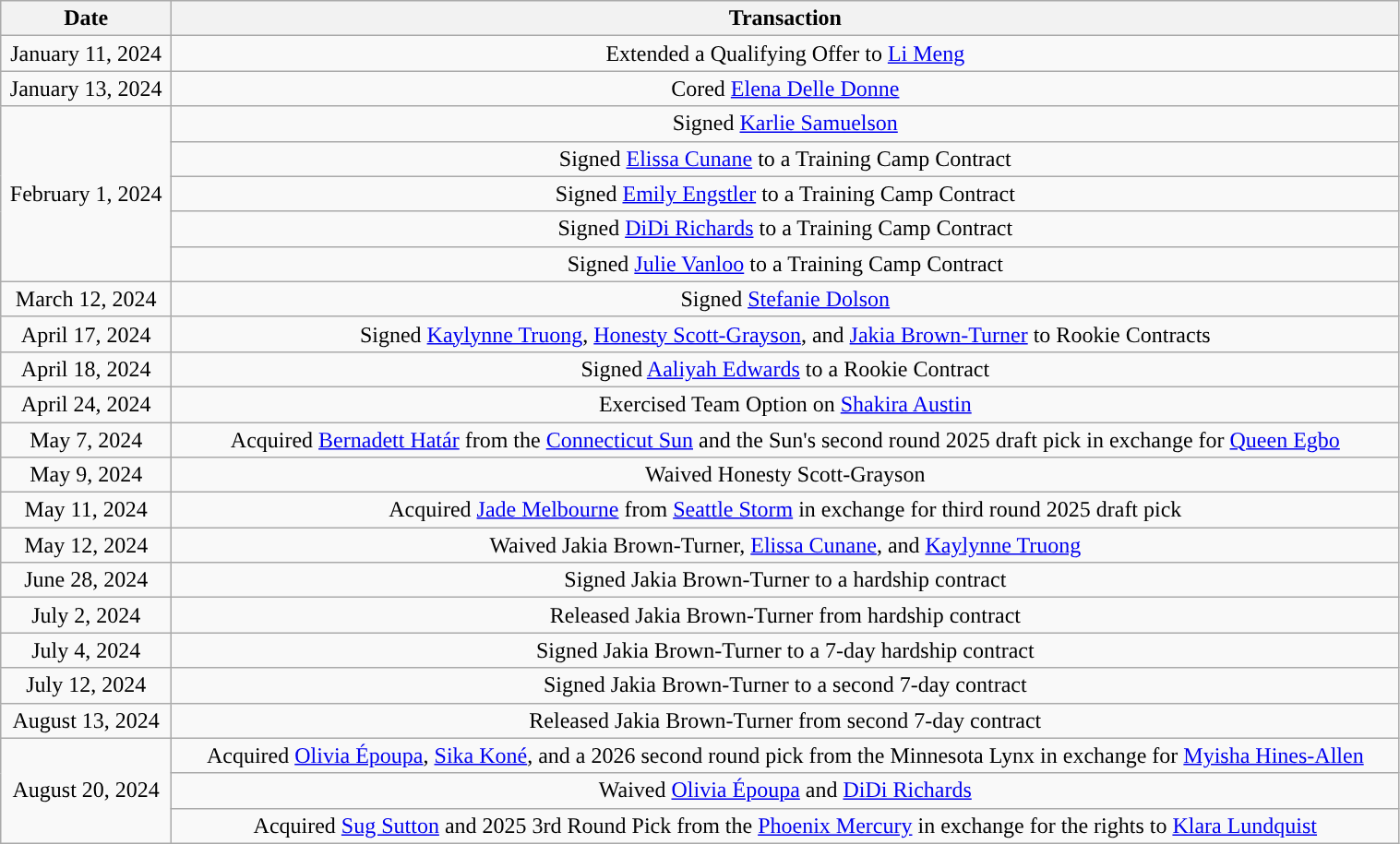<table class="wikitable" style="width:80%; text-align: center;">
<tr>
<th>Date</th>
<th>Transaction</th>
</tr>
<tr>
<td>January 11, 2024</td>
<td>Extended a Qualifying Offer to <a href='#'>Li Meng</a></td>
</tr>
<tr>
<td>January 13, 2024</td>
<td>Cored <a href='#'>Elena Delle Donne</a></td>
</tr>
<tr>
<td rowspan=5>February 1, 2024</td>
<td>Signed <a href='#'>Karlie Samuelson</a></td>
</tr>
<tr>
<td>Signed <a href='#'>Elissa Cunane</a> to a Training Camp Contract</td>
</tr>
<tr>
<td>Signed <a href='#'>Emily Engstler</a> to a Training Camp Contract</td>
</tr>
<tr>
<td>Signed <a href='#'>DiDi Richards</a> to a Training Camp Contract</td>
</tr>
<tr>
<td>Signed <a href='#'>Julie Vanloo</a> to a Training Camp Contract</td>
</tr>
<tr>
<td>March 12, 2024</td>
<td>Signed <a href='#'>Stefanie Dolson</a></td>
</tr>
<tr>
<td>April 17, 2024</td>
<td>Signed <a href='#'>Kaylynne Truong</a>, <a href='#'>Honesty Scott-Grayson</a>, and <a href='#'>Jakia Brown-Turner</a> to Rookie Contracts</td>
</tr>
<tr>
<td>April 18, 2024</td>
<td>Signed <a href='#'>Aaliyah Edwards</a> to a Rookie Contract</td>
</tr>
<tr>
<td>April 24, 2024</td>
<td>Exercised Team Option on <a href='#'>Shakira Austin</a></td>
</tr>
<tr>
<td>May 7, 2024</td>
<td>Acquired <a href='#'>Bernadett Határ</a> from the <a href='#'>Connecticut Sun</a> and the Sun's second round 2025 draft pick in exchange for <a href='#'>Queen Egbo</a></td>
</tr>
<tr>
<td>May 9, 2024</td>
<td>Waived Honesty Scott-Grayson</td>
</tr>
<tr>
<td>May 11, 2024</td>
<td>Acquired <a href='#'>Jade Melbourne</a> from <a href='#'>Seattle Storm</a> in exchange for third round 2025 draft pick</td>
</tr>
<tr>
<td>May 12, 2024</td>
<td>Waived Jakia Brown-Turner, <a href='#'>Elissa Cunane</a>, and <a href='#'>Kaylynne Truong</a></td>
</tr>
<tr>
<td>June 28, 2024</td>
<td>Signed Jakia Brown-Turner to a hardship contract</td>
</tr>
<tr>
<td>July 2, 2024</td>
<td>Released Jakia Brown-Turner from hardship contract</td>
</tr>
<tr>
<td>July 4, 2024</td>
<td>Signed Jakia Brown-Turner to a 7-day hardship contract</td>
</tr>
<tr>
<td>July 12, 2024</td>
<td>Signed Jakia Brown-Turner to a second 7-day contract</td>
</tr>
<tr>
<td>August 13, 2024</td>
<td>Released Jakia Brown-Turner from second 7-day contract</td>
</tr>
<tr>
<td rowspan=3>August 20, 2024</td>
<td>Acquired <a href='#'>Olivia Époupa</a>, <a href='#'>Sika Koné</a>, and a 2026 second round pick from the Minnesota Lynx in exchange for <a href='#'>Myisha Hines-Allen</a></td>
</tr>
<tr>
<td>Waived <a href='#'>Olivia Époupa</a> and <a href='#'>DiDi Richards</a></td>
</tr>
<tr>
<td>Acquired <a href='#'>Sug Sutton</a> and 2025 3rd Round Pick from the <a href='#'>Phoenix Mercury</a> in exchange for the rights to <a href='#'>Klara Lundquist</a></td>
</tr>
</table>
